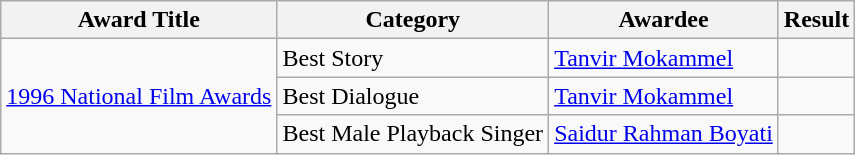<table class="wikitable">
<tr>
<th>Award Title</th>
<th>Category</th>
<th>Awardee</th>
<th>Result</th>
</tr>
<tr>
<td rowspan="3"><a href='#'>1996 National Film Awards</a></td>
<td>Best Story</td>
<td><a href='#'>Tanvir Mokammel</a></td>
<td></td>
</tr>
<tr>
<td>Best Dialogue</td>
<td><a href='#'>Tanvir Mokammel</a></td>
<td></td>
</tr>
<tr>
<td>Best Male Playback Singer</td>
<td><a href='#'>Saidur Rahman Boyati</a></td>
<td></td>
</tr>
</table>
